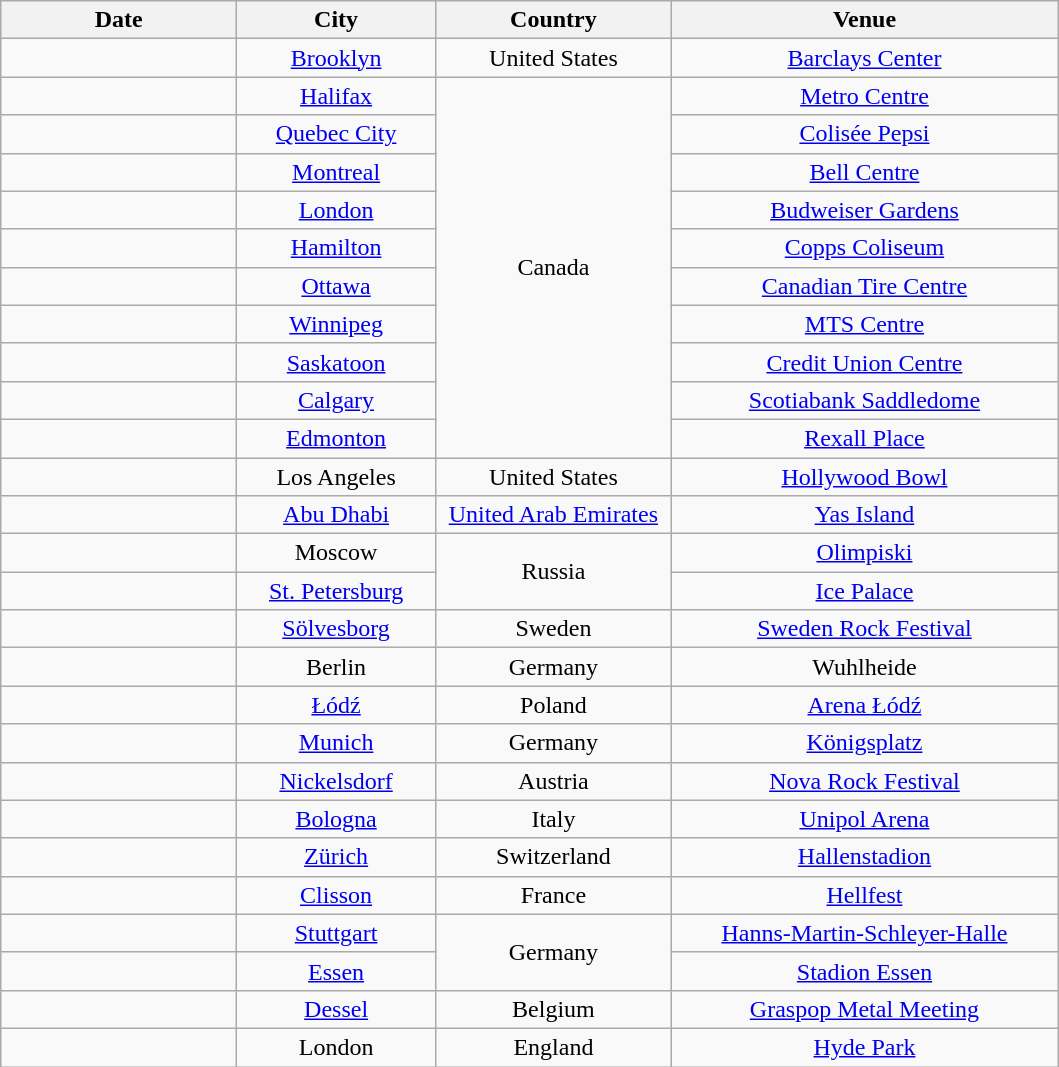<table class="wikitable" style="text-align:center;">
<tr>
<th style="width:150px;">Date</th>
<th style="width:125px;">City</th>
<th style="width:150px;">Country</th>
<th style="width:250px;">Venue</th>
</tr>
<tr>
<td></td>
<td><a href='#'>Brooklyn</a></td>
<td>United States</td>
<td><a href='#'>Barclays Center</a></td>
</tr>
<tr>
<td></td>
<td><a href='#'>Halifax</a></td>
<td rowspan="10">Canada</td>
<td><a href='#'>Metro Centre</a></td>
</tr>
<tr>
<td></td>
<td><a href='#'>Quebec City</a></td>
<td><a href='#'>Colisée Pepsi</a></td>
</tr>
<tr>
<td></td>
<td><a href='#'>Montreal</a></td>
<td><a href='#'>Bell Centre</a></td>
</tr>
<tr>
<td></td>
<td><a href='#'>London</a></td>
<td><a href='#'>Budweiser Gardens</a></td>
</tr>
<tr>
<td></td>
<td><a href='#'>Hamilton</a></td>
<td><a href='#'>Copps Coliseum</a></td>
</tr>
<tr>
<td></td>
<td><a href='#'>Ottawa</a></td>
<td><a href='#'>Canadian Tire Centre</a></td>
</tr>
<tr>
<td></td>
<td><a href='#'>Winnipeg</a></td>
<td><a href='#'>MTS Centre</a></td>
</tr>
<tr>
<td></td>
<td><a href='#'>Saskatoon</a></td>
<td><a href='#'>Credit Union Centre</a></td>
</tr>
<tr>
<td></td>
<td><a href='#'>Calgary</a></td>
<td><a href='#'>Scotiabank Saddledome</a></td>
</tr>
<tr>
<td></td>
<td><a href='#'>Edmonton</a></td>
<td><a href='#'>Rexall Place</a></td>
</tr>
<tr>
<td></td>
<td>Los Angeles</td>
<td>United States</td>
<td><a href='#'>Hollywood Bowl</a></td>
</tr>
<tr>
<td></td>
<td><a href='#'>Abu Dhabi</a></td>
<td><a href='#'>United Arab Emirates</a></td>
<td><a href='#'>Yas Island</a></td>
</tr>
<tr>
<td></td>
<td>Moscow</td>
<td rowspan="2">Russia</td>
<td><a href='#'>Olimpiski</a></td>
</tr>
<tr>
<td></td>
<td><a href='#'>St. Petersburg</a></td>
<td><a href='#'>Ice Palace</a></td>
</tr>
<tr>
<td></td>
<td><a href='#'>Sölvesborg</a></td>
<td>Sweden</td>
<td><a href='#'>Sweden Rock Festival</a></td>
</tr>
<tr>
<td></td>
<td>Berlin</td>
<td>Germany</td>
<td>Wuhlheide</td>
</tr>
<tr>
<td></td>
<td><a href='#'>Łódź</a></td>
<td>Poland</td>
<td><a href='#'>Arena Łódź</a></td>
</tr>
<tr>
<td></td>
<td><a href='#'>Munich</a></td>
<td>Germany</td>
<td><a href='#'>Königsplatz</a></td>
</tr>
<tr>
<td></td>
<td><a href='#'>Nickelsdorf</a></td>
<td>Austria</td>
<td><a href='#'>Nova Rock Festival</a></td>
</tr>
<tr>
<td></td>
<td><a href='#'>Bologna</a></td>
<td>Italy</td>
<td><a href='#'>Unipol Arena</a></td>
</tr>
<tr>
<td></td>
<td><a href='#'>Zürich</a></td>
<td>Switzerland</td>
<td><a href='#'>Hallenstadion</a></td>
</tr>
<tr>
<td></td>
<td><a href='#'>Clisson</a></td>
<td>France</td>
<td><a href='#'>Hellfest</a></td>
</tr>
<tr>
<td></td>
<td><a href='#'>Stuttgart</a></td>
<td rowspan="2">Germany</td>
<td><a href='#'>Hanns-Martin-Schleyer-Halle</a></td>
</tr>
<tr>
<td></td>
<td><a href='#'>Essen</a></td>
<td><a href='#'>Stadion Essen</a></td>
</tr>
<tr>
<td></td>
<td><a href='#'>Dessel</a></td>
<td>Belgium</td>
<td><a href='#'>Graspop Metal Meeting</a></td>
</tr>
<tr>
<td></td>
<td>London</td>
<td>England</td>
<td><a href='#'>Hyde Park</a></td>
</tr>
</table>
